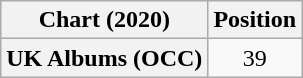<table class="wikitable plainrowheaders" style="text-align:center">
<tr>
<th>Chart (2020)</th>
<th>Position</th>
</tr>
<tr>
<th scope="row">UK Albums (OCC)</th>
<td>39</td>
</tr>
</table>
